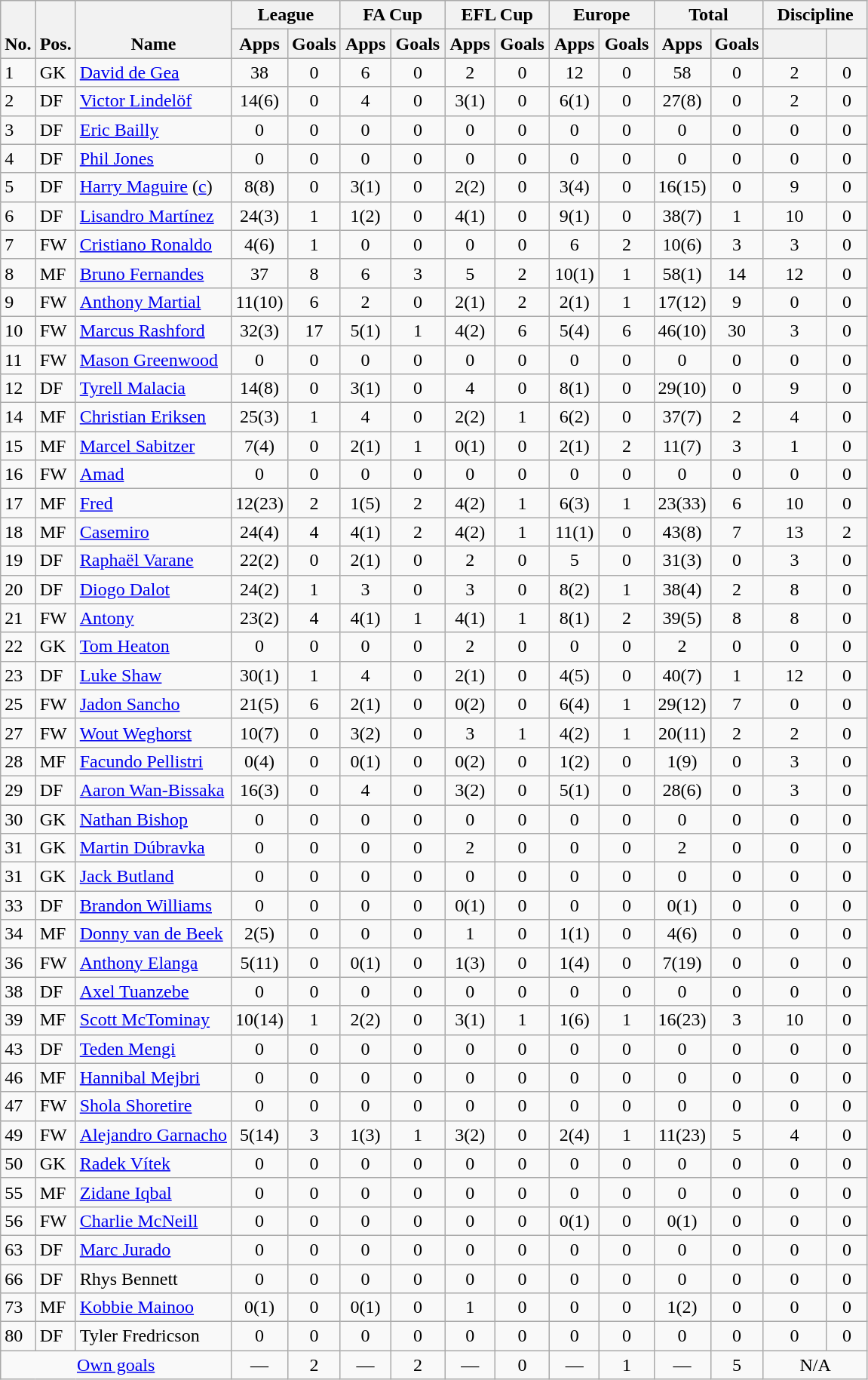<table class="wikitable" style="text-align:center">
<tr>
<th rowspan="2" valign="bottom">No.</th>
<th rowspan="2" valign="bottom">Pos.</th>
<th rowspan="2" valign="bottom">Name</th>
<th colspan="2" width="85">League</th>
<th colspan="2" width="85">FA Cup</th>
<th colspan="2" width="85">EFL Cup</th>
<th colspan="2" width="85">Europe</th>
<th colspan="2" width="85">Total</th>
<th colspan="2" width="85">Discipline</th>
</tr>
<tr>
<th>Apps</th>
<th>Goals</th>
<th>Apps</th>
<th>Goals</th>
<th>Apps</th>
<th>Goals</th>
<th>Apps</th>
<th>Goals</th>
<th>Apps</th>
<th>Goals</th>
<th></th>
<th></th>
</tr>
<tr>
<td align="left">1</td>
<td align="left">GK</td>
<td align="left"> <a href='#'>David de Gea</a></td>
<td>38</td>
<td>0</td>
<td>6</td>
<td>0</td>
<td>2</td>
<td>0</td>
<td>12</td>
<td>0</td>
<td>58</td>
<td>0</td>
<td>2</td>
<td>0</td>
</tr>
<tr>
<td align="left">2</td>
<td align="left">DF</td>
<td align="left"> <a href='#'>Victor Lindelöf</a></td>
<td>14(6)</td>
<td>0</td>
<td>4</td>
<td>0</td>
<td>3(1)</td>
<td>0</td>
<td>6(1)</td>
<td>0</td>
<td>27(8)</td>
<td>0</td>
<td>2</td>
<td>0</td>
</tr>
<tr>
<td align="left">3</td>
<td align="left">DF</td>
<td align="left"> <a href='#'>Eric Bailly</a></td>
<td>0</td>
<td>0</td>
<td>0</td>
<td>0</td>
<td>0</td>
<td>0</td>
<td>0</td>
<td>0</td>
<td>0</td>
<td>0</td>
<td>0</td>
<td>0</td>
</tr>
<tr>
<td align="left">4</td>
<td align="left">DF</td>
<td align="left"> <a href='#'>Phil Jones</a></td>
<td>0</td>
<td>0</td>
<td>0</td>
<td>0</td>
<td>0</td>
<td>0</td>
<td>0</td>
<td>0</td>
<td>0</td>
<td>0</td>
<td>0</td>
<td>0</td>
</tr>
<tr>
<td align="left">5</td>
<td align="left">DF</td>
<td align="left"> <a href='#'>Harry Maguire</a> (<a href='#'>c</a>)</td>
<td>8(8)</td>
<td>0</td>
<td>3(1)</td>
<td>0</td>
<td>2(2)</td>
<td>0</td>
<td>3(4)</td>
<td>0</td>
<td>16(15)</td>
<td>0</td>
<td>9</td>
<td>0</td>
</tr>
<tr>
<td align="left">6</td>
<td align="left">DF</td>
<td align="left"> <a href='#'>Lisandro Martínez</a></td>
<td>24(3)</td>
<td>1</td>
<td>1(2)</td>
<td>0</td>
<td>4(1)</td>
<td>0</td>
<td>9(1)</td>
<td>0</td>
<td>38(7)</td>
<td>1</td>
<td>10</td>
<td>0</td>
</tr>
<tr>
<td align="left">7</td>
<td align="left">FW</td>
<td align="left"> <a href='#'>Cristiano Ronaldo</a></td>
<td>4(6)</td>
<td>1</td>
<td>0</td>
<td>0</td>
<td>0</td>
<td>0</td>
<td>6</td>
<td>2</td>
<td>10(6)</td>
<td>3</td>
<td>3</td>
<td>0</td>
</tr>
<tr>
<td align="left">8</td>
<td align="left">MF</td>
<td align="left"> <a href='#'>Bruno Fernandes</a></td>
<td>37</td>
<td>8</td>
<td>6</td>
<td>3</td>
<td>5</td>
<td>2</td>
<td>10(1)</td>
<td>1</td>
<td>58(1)</td>
<td>14</td>
<td>12</td>
<td>0</td>
</tr>
<tr>
<td align="left">9</td>
<td align="left">FW</td>
<td align="left"> <a href='#'>Anthony Martial</a></td>
<td>11(10)</td>
<td>6</td>
<td>2</td>
<td>0</td>
<td>2(1)</td>
<td>2</td>
<td>2(1)</td>
<td>1</td>
<td>17(12)</td>
<td>9</td>
<td>0</td>
<td>0</td>
</tr>
<tr>
<td align="left">10</td>
<td align="left">FW</td>
<td align="left"> <a href='#'>Marcus Rashford</a></td>
<td>32(3)</td>
<td>17</td>
<td>5(1)</td>
<td>1</td>
<td>4(2)</td>
<td>6</td>
<td>5(4)</td>
<td>6</td>
<td>46(10)</td>
<td>30</td>
<td>3</td>
<td>0</td>
</tr>
<tr>
<td align="left">11</td>
<td align="left">FW</td>
<td align="left"> <a href='#'>Mason Greenwood</a></td>
<td>0</td>
<td>0</td>
<td>0</td>
<td>0</td>
<td>0</td>
<td>0</td>
<td>0</td>
<td>0</td>
<td>0</td>
<td>0</td>
<td>0</td>
<td>0</td>
</tr>
<tr>
<td align="left">12</td>
<td align="left">DF</td>
<td align="left"> <a href='#'>Tyrell Malacia</a></td>
<td>14(8)</td>
<td>0</td>
<td>3(1)</td>
<td>0</td>
<td>4</td>
<td>0</td>
<td>8(1)</td>
<td>0</td>
<td>29(10)</td>
<td>0</td>
<td>9</td>
<td>0</td>
</tr>
<tr>
<td align="left">14</td>
<td align="left">MF</td>
<td align="left"> <a href='#'>Christian Eriksen</a></td>
<td>25(3)</td>
<td>1</td>
<td>4</td>
<td>0</td>
<td>2(2)</td>
<td>1</td>
<td>6(2)</td>
<td>0</td>
<td>37(7)</td>
<td>2</td>
<td>4</td>
<td>0</td>
</tr>
<tr>
<td align="left">15</td>
<td align="left">MF</td>
<td align="left"> <a href='#'>Marcel Sabitzer</a></td>
<td>7(4)</td>
<td>0</td>
<td>2(1)</td>
<td>1</td>
<td>0(1)</td>
<td>0</td>
<td>2(1)</td>
<td>2</td>
<td>11(7)</td>
<td>3</td>
<td>1</td>
<td>0</td>
</tr>
<tr>
<td align="left">16</td>
<td align="left">FW</td>
<td align="left"> <a href='#'>Amad</a></td>
<td>0</td>
<td>0</td>
<td>0</td>
<td>0</td>
<td>0</td>
<td>0</td>
<td>0</td>
<td>0</td>
<td>0</td>
<td>0</td>
<td>0</td>
<td>0</td>
</tr>
<tr>
<td align="left">17</td>
<td align="left">MF</td>
<td align="left"> <a href='#'>Fred</a></td>
<td>12(23)</td>
<td>2</td>
<td>1(5)</td>
<td>2</td>
<td>4(2)</td>
<td>1</td>
<td>6(3)</td>
<td>1</td>
<td>23(33)</td>
<td>6</td>
<td>10</td>
<td>0</td>
</tr>
<tr>
<td align="left">18</td>
<td align="left">MF</td>
<td align="left"> <a href='#'>Casemiro</a></td>
<td>24(4)</td>
<td>4</td>
<td>4(1)</td>
<td>2</td>
<td>4(2)</td>
<td>1</td>
<td>11(1)</td>
<td>0</td>
<td>43(8)</td>
<td>7</td>
<td>13</td>
<td>2</td>
</tr>
<tr>
<td align="left">19</td>
<td align="left">DF</td>
<td align="left"> <a href='#'>Raphaël Varane</a></td>
<td>22(2)</td>
<td>0</td>
<td>2(1)</td>
<td>0</td>
<td>2</td>
<td>0</td>
<td>5</td>
<td>0</td>
<td>31(3)</td>
<td>0</td>
<td>3</td>
<td>0</td>
</tr>
<tr>
<td align="left">20</td>
<td align="left">DF</td>
<td align="left"> <a href='#'>Diogo Dalot</a></td>
<td>24(2)</td>
<td>1</td>
<td>3</td>
<td>0</td>
<td>3</td>
<td>0</td>
<td>8(2)</td>
<td>1</td>
<td>38(4)</td>
<td>2</td>
<td>8</td>
<td>0</td>
</tr>
<tr>
<td align="left">21</td>
<td align="left">FW</td>
<td align="left"> <a href='#'>Antony</a></td>
<td>23(2)</td>
<td>4</td>
<td>4(1)</td>
<td>1</td>
<td>4(1)</td>
<td>1</td>
<td>8(1)</td>
<td>2</td>
<td>39(5)</td>
<td>8</td>
<td>8</td>
<td>0</td>
</tr>
<tr>
<td align="left">22</td>
<td align="left">GK</td>
<td align="left"> <a href='#'>Tom Heaton</a></td>
<td>0</td>
<td>0</td>
<td>0</td>
<td>0</td>
<td>2</td>
<td>0</td>
<td>0</td>
<td>0</td>
<td>2</td>
<td>0</td>
<td>0</td>
<td>0</td>
</tr>
<tr>
<td align="left">23</td>
<td align="left">DF</td>
<td align="left"> <a href='#'>Luke Shaw</a></td>
<td>30(1)</td>
<td>1</td>
<td>4</td>
<td>0</td>
<td>2(1)</td>
<td>0</td>
<td>4(5)</td>
<td>0</td>
<td>40(7)</td>
<td>1</td>
<td>12</td>
<td>0</td>
</tr>
<tr>
<td align="left">25</td>
<td align="left">FW</td>
<td align="left"> <a href='#'>Jadon Sancho</a></td>
<td>21(5)</td>
<td>6</td>
<td>2(1)</td>
<td>0</td>
<td>0(2)</td>
<td>0</td>
<td>6(4)</td>
<td>1</td>
<td>29(12)</td>
<td>7</td>
<td>0</td>
<td>0</td>
</tr>
<tr>
<td align="left">27</td>
<td align="left">FW</td>
<td align="left"> <a href='#'>Wout Weghorst</a></td>
<td>10(7)</td>
<td>0</td>
<td>3(2)</td>
<td>0</td>
<td>3</td>
<td>1</td>
<td>4(2)</td>
<td>1</td>
<td>20(11)</td>
<td>2</td>
<td>2</td>
<td>0</td>
</tr>
<tr>
<td align="left">28</td>
<td align="left">MF</td>
<td align="left"> <a href='#'>Facundo Pellistri</a></td>
<td>0(4)</td>
<td>0</td>
<td>0(1)</td>
<td>0</td>
<td>0(2)</td>
<td>0</td>
<td>1(2)</td>
<td>0</td>
<td>1(9)</td>
<td>0</td>
<td>3</td>
<td>0</td>
</tr>
<tr>
<td align="left">29</td>
<td align="left">DF</td>
<td align="left"> <a href='#'>Aaron Wan-Bissaka</a></td>
<td>16(3)</td>
<td>0</td>
<td>4</td>
<td>0</td>
<td>3(2)</td>
<td>0</td>
<td>5(1)</td>
<td>0</td>
<td>28(6)</td>
<td>0</td>
<td>3</td>
<td>0</td>
</tr>
<tr>
<td align="left">30</td>
<td align="left">GK</td>
<td align="left"> <a href='#'>Nathan Bishop</a></td>
<td>0</td>
<td>0</td>
<td>0</td>
<td>0</td>
<td>0</td>
<td>0</td>
<td>0</td>
<td>0</td>
<td>0</td>
<td>0</td>
<td>0</td>
<td>0</td>
</tr>
<tr>
<td align="left">31</td>
<td align="left">GK</td>
<td align="left"> <a href='#'>Martin Dúbravka</a></td>
<td>0</td>
<td>0</td>
<td>0</td>
<td>0</td>
<td>2</td>
<td>0</td>
<td>0</td>
<td>0</td>
<td>2</td>
<td>0</td>
<td>0</td>
<td>0</td>
</tr>
<tr>
<td align="left">31</td>
<td align="left">GK</td>
<td align="left"> <a href='#'>Jack Butland</a></td>
<td>0</td>
<td>0</td>
<td>0</td>
<td>0</td>
<td>0</td>
<td>0</td>
<td>0</td>
<td>0</td>
<td>0</td>
<td>0</td>
<td>0</td>
<td>0</td>
</tr>
<tr>
<td align="left">33</td>
<td align="left">DF</td>
<td align="left"> <a href='#'>Brandon Williams</a></td>
<td>0</td>
<td>0</td>
<td>0</td>
<td>0</td>
<td>0(1)</td>
<td>0</td>
<td>0</td>
<td>0</td>
<td>0(1)</td>
<td>0</td>
<td>0</td>
<td>0</td>
</tr>
<tr>
<td align="left">34</td>
<td align="left">MF</td>
<td align="left"> <a href='#'>Donny van de Beek</a></td>
<td>2(5)</td>
<td>0</td>
<td>0</td>
<td>0</td>
<td>1</td>
<td>0</td>
<td>1(1)</td>
<td>0</td>
<td>4(6)</td>
<td>0</td>
<td>0</td>
<td>0</td>
</tr>
<tr>
<td align="left">36</td>
<td align="left">FW</td>
<td align="left"> <a href='#'>Anthony Elanga</a></td>
<td>5(11)</td>
<td>0</td>
<td>0(1)</td>
<td>0</td>
<td>1(3)</td>
<td>0</td>
<td>1(4)</td>
<td>0</td>
<td>7(19)</td>
<td>0</td>
<td>0</td>
<td>0</td>
</tr>
<tr>
<td align="left">38</td>
<td align="left">DF</td>
<td align="left"> <a href='#'>Axel Tuanzebe</a></td>
<td>0</td>
<td>0</td>
<td>0</td>
<td>0</td>
<td>0</td>
<td>0</td>
<td>0</td>
<td>0</td>
<td>0</td>
<td>0</td>
<td>0</td>
<td>0</td>
</tr>
<tr>
<td align="left">39</td>
<td align="left">MF</td>
<td align="left"> <a href='#'>Scott McTominay</a></td>
<td>10(14)</td>
<td>1</td>
<td>2(2)</td>
<td>0</td>
<td>3(1)</td>
<td>1</td>
<td>1(6)</td>
<td>1</td>
<td>16(23)</td>
<td>3</td>
<td>10</td>
<td>0</td>
</tr>
<tr>
<td align="left">43</td>
<td align="left">DF</td>
<td align="left"> <a href='#'>Teden Mengi</a></td>
<td>0</td>
<td>0</td>
<td>0</td>
<td>0</td>
<td>0</td>
<td>0</td>
<td>0</td>
<td>0</td>
<td>0</td>
<td>0</td>
<td>0</td>
<td>0</td>
</tr>
<tr>
<td align="left">46</td>
<td align="left">MF</td>
<td align="left"> <a href='#'>Hannibal Mejbri</a></td>
<td>0</td>
<td>0</td>
<td>0</td>
<td>0</td>
<td>0</td>
<td>0</td>
<td>0</td>
<td>0</td>
<td>0</td>
<td>0</td>
<td>0</td>
<td>0</td>
</tr>
<tr>
<td align="left">47</td>
<td align="left">FW</td>
<td align="left"> <a href='#'>Shola Shoretire</a></td>
<td>0</td>
<td>0</td>
<td>0</td>
<td>0</td>
<td>0</td>
<td>0</td>
<td>0</td>
<td>0</td>
<td>0</td>
<td>0</td>
<td>0</td>
<td>0</td>
</tr>
<tr>
<td align="left">49</td>
<td align="left">FW</td>
<td align="left"> <a href='#'>Alejandro Garnacho</a></td>
<td>5(14)</td>
<td>3</td>
<td>1(3)</td>
<td>1</td>
<td>3(2)</td>
<td>0</td>
<td>2(4)</td>
<td>1</td>
<td>11(23)</td>
<td>5</td>
<td>4</td>
<td>0</td>
</tr>
<tr>
<td align="left">50</td>
<td align="left">GK</td>
<td align="left"> <a href='#'>Radek Vítek</a></td>
<td>0</td>
<td>0</td>
<td>0</td>
<td>0</td>
<td>0</td>
<td>0</td>
<td>0</td>
<td>0</td>
<td>0</td>
<td>0</td>
<td>0</td>
<td>0</td>
</tr>
<tr>
<td align="left">55</td>
<td align="left">MF</td>
<td align="left"> <a href='#'>Zidane Iqbal</a></td>
<td>0</td>
<td>0</td>
<td>0</td>
<td>0</td>
<td>0</td>
<td>0</td>
<td>0</td>
<td>0</td>
<td>0</td>
<td>0</td>
<td>0</td>
<td>0</td>
</tr>
<tr>
<td align="left">56</td>
<td align="left">FW</td>
<td align="left"> <a href='#'>Charlie McNeill</a></td>
<td>0</td>
<td>0</td>
<td>0</td>
<td>0</td>
<td>0</td>
<td>0</td>
<td>0(1)</td>
<td>0</td>
<td>0(1)</td>
<td>0</td>
<td>0</td>
<td>0</td>
</tr>
<tr>
<td align="left">63</td>
<td align="left">DF</td>
<td align="left"> <a href='#'>Marc Jurado</a></td>
<td>0</td>
<td>0</td>
<td>0</td>
<td>0</td>
<td>0</td>
<td>0</td>
<td>0</td>
<td>0</td>
<td>0</td>
<td>0</td>
<td>0</td>
<td>0</td>
</tr>
<tr>
<td align="left">66</td>
<td align="left">DF</td>
<td align="left"> Rhys Bennett</td>
<td>0</td>
<td>0</td>
<td>0</td>
<td>0</td>
<td>0</td>
<td>0</td>
<td>0</td>
<td>0</td>
<td>0</td>
<td>0</td>
<td>0</td>
<td>0</td>
</tr>
<tr>
<td align="left">73</td>
<td align="left">MF</td>
<td align="left"> <a href='#'>Kobbie Mainoo</a></td>
<td>0(1)</td>
<td>0</td>
<td>0(1)</td>
<td>0</td>
<td>1</td>
<td>0</td>
<td>0</td>
<td>0</td>
<td>1(2)</td>
<td>0</td>
<td>0</td>
<td>0</td>
</tr>
<tr>
<td align="left">80</td>
<td align="left">DF</td>
<td align="left"> Tyler Fredricson</td>
<td>0</td>
<td>0</td>
<td>0</td>
<td>0</td>
<td>0</td>
<td>0</td>
<td>0</td>
<td>0</td>
<td>0</td>
<td>0</td>
<td>0</td>
<td>0</td>
</tr>
<tr>
<td colspan="3" align="center"><a href='#'>Own goals</a></td>
<td>—</td>
<td>2</td>
<td>—</td>
<td>2</td>
<td>—</td>
<td>0</td>
<td>—</td>
<td>1</td>
<td>—</td>
<td>5</td>
<td colspan=2>N/A</td>
</tr>
</table>
